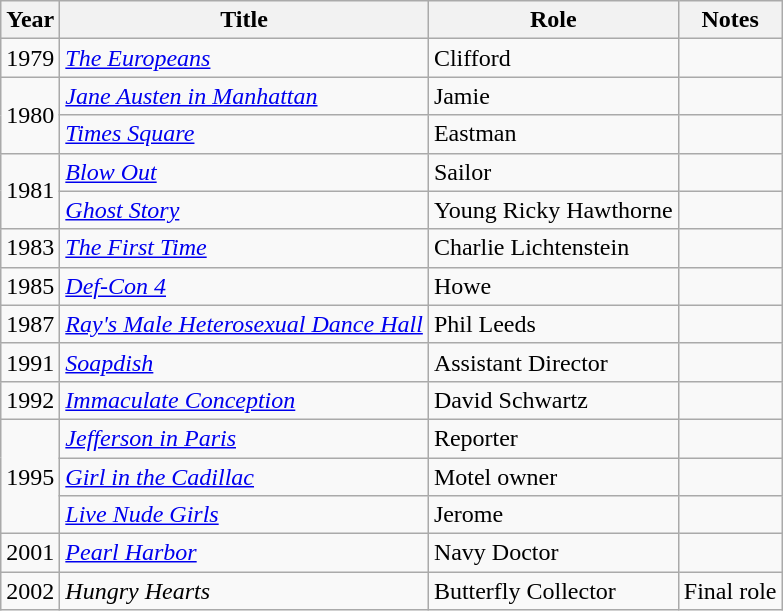<table class="wikitable sortable">
<tr>
<th>Year</th>
<th>Title</th>
<th>Role</th>
<th>Notes</th>
</tr>
<tr>
<td>1979</td>
<td><em><a href='#'>The Europeans</a></em></td>
<td>Clifford</td>
<td></td>
</tr>
<tr>
<td Rowspan=2>1980</td>
<td><em><a href='#'>Jane Austen in Manhattan</a></em></td>
<td>Jamie</td>
<td></td>
</tr>
<tr>
<td><em><a href='#'>Times Square</a></em></td>
<td>Eastman</td>
<td></td>
</tr>
<tr>
<td Rowspan=2>1981</td>
<td><em><a href='#'>Blow Out</a></em></td>
<td>Sailor</td>
<td></td>
</tr>
<tr>
<td><em><a href='#'>Ghost Story</a></em></td>
<td>Young Ricky Hawthorne</td>
<td></td>
</tr>
<tr>
<td>1983</td>
<td><em><a href='#'>The First Time</a></em></td>
<td>Charlie Lichtenstein</td>
<td></td>
</tr>
<tr>
<td>1985</td>
<td><em><a href='#'>Def-Con 4</a></em></td>
<td>Howe</td>
<td></td>
</tr>
<tr>
<td>1987</td>
<td><em><a href='#'>Ray's Male Heterosexual Dance Hall</a></em></td>
<td>Phil Leeds</td>
<td></td>
</tr>
<tr>
<td>1991</td>
<td><em><a href='#'>Soapdish</a></em></td>
<td>Assistant Director</td>
<td></td>
</tr>
<tr>
<td>1992</td>
<td><em><a href='#'>Immaculate Conception</a></em></td>
<td>David Schwartz</td>
<td></td>
</tr>
<tr>
<td Rowspan=3>1995</td>
<td><em><a href='#'>Jefferson in Paris</a></em></td>
<td>Reporter</td>
<td></td>
</tr>
<tr>
<td><em><a href='#'>Girl in the Cadillac</a></em></td>
<td>Motel owner</td>
<td></td>
</tr>
<tr>
<td><em><a href='#'>Live Nude Girls</a></em></td>
<td>Jerome</td>
<td></td>
</tr>
<tr>
<td>2001</td>
<td><em><a href='#'>Pearl Harbor</a></em></td>
<td>Navy Doctor</td>
<td></td>
</tr>
<tr>
<td>2002</td>
<td><em>Hungry Hearts</em></td>
<td>Butterfly Collector</td>
<td>Final role</td>
</tr>
</table>
